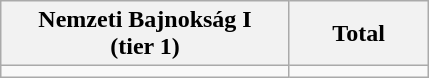<table class="wikitable">
<tr>
<th width=185>Nemzeti Bajnokság I<br>(tier 1)</th>
<th width=85>Total</th>
</tr>
<tr>
<td></td>
<td></td>
</tr>
</table>
